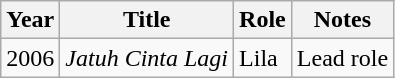<table class="wikitable">
<tr>
<th>Year</th>
<th>Title</th>
<th>Role</th>
<th>Notes</th>
</tr>
<tr>
<td>2006</td>
<td><em>Jatuh Cinta Lagi</em></td>
<td>Lila</td>
<td>Lead role</td>
</tr>
</table>
